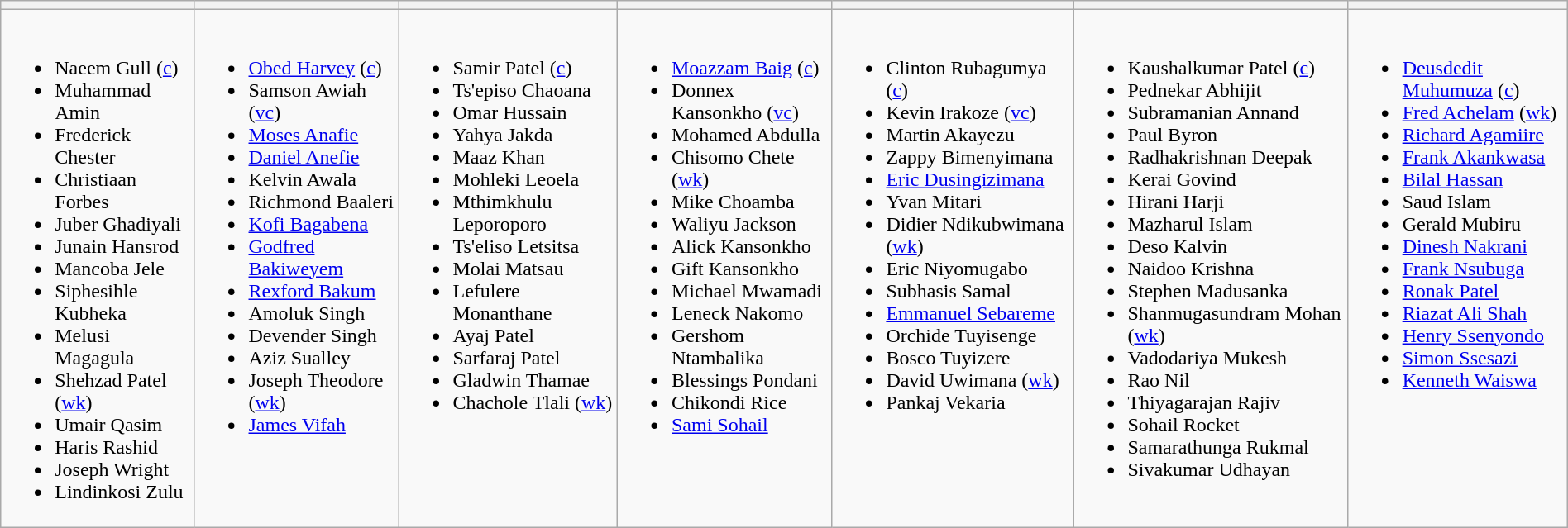<table class="wikitable" style="text-align:left; margin:auto">
<tr>
<th></th>
<th></th>
<th></th>
<th></th>
<th></th>
<th></th>
<th></th>
</tr>
<tr>
<td valign=top><br><ul><li>Naeem Gull (<a href='#'>c</a>)</li><li>Muhammad Amin</li><li>Frederick Chester</li><li>Christiaan Forbes</li><li>Juber Ghadiyali</li><li>Junain Hansrod</li><li>Mancoba Jele</li><li>Siphesihle Kubheka</li><li>Melusi Magagula</li><li>Shehzad Patel (<a href='#'>wk</a>)</li><li>Umair Qasim</li><li>Haris Rashid</li><li>Joseph Wright</li><li>Lindinkosi Zulu</li></ul></td>
<td valign=top><br><ul><li><a href='#'>Obed Harvey</a> (<a href='#'>c</a>)</li><li>Samson Awiah (<a href='#'>vc</a>)</li><li><a href='#'>Moses Anafie</a></li><li><a href='#'>Daniel Anefie</a></li><li>Kelvin Awala</li><li>Richmond Baaleri</li><li><a href='#'>Kofi Bagabena</a></li><li><a href='#'>Godfred Bakiweyem</a></li><li><a href='#'>Rexford Bakum</a></li><li>Amoluk Singh</li><li>Devender Singh</li><li>Aziz Sualley</li><li>Joseph Theodore (<a href='#'>wk</a>)</li><li><a href='#'>James Vifah</a></li></ul></td>
<td valign=top><br><ul><li>Samir Patel (<a href='#'>c</a>)</li><li>Ts'episo Chaoana</li><li>Omar Hussain</li><li>Yahya Jakda</li><li>Maaz Khan</li><li>Mohleki Leoela</li><li>Mthimkhulu Leporoporo</li><li>Ts'eliso Letsitsa</li><li>Molai Matsau</li><li>Lefulere Monanthane</li><li>Ayaj Patel</li><li>Sarfaraj Patel</li><li>Gladwin Thamae</li><li>Chachole Tlali (<a href='#'>wk</a>)</li></ul></td>
<td valign=top><br><ul><li><a href='#'>Moazzam Baig</a> (<a href='#'>c</a>)</li><li>Donnex Kansonkho (<a href='#'>vc</a>)</li><li>Mohamed Abdulla</li><li>Chisomo Chete (<a href='#'>wk</a>)</li><li>Mike Choamba</li><li>Waliyu Jackson</li><li>Alick Kansonkho</li><li>Gift Kansonkho</li><li>Michael Mwamadi</li><li>Leneck Nakomo</li><li>Gershom Ntambalika</li><li>Blessings Pondani</li><li>Chikondi Rice</li><li><a href='#'>Sami Sohail</a></li></ul></td>
<td valign=top><br><ul><li>Clinton Rubagumya (<a href='#'>c</a>)</li><li>Kevin Irakoze (<a href='#'>vc</a>)</li><li>Martin Akayezu</li><li>Zappy Bimenyimana</li><li><a href='#'>Eric Dusingizimana</a></li><li>Yvan Mitari</li><li>Didier Ndikubwimana (<a href='#'>wk</a>)</li><li>Eric Niyomugabo</li><li>Subhasis Samal</li><li><a href='#'>Emmanuel Sebareme</a></li><li>Orchide Tuyisenge</li><li>Bosco Tuyizere</li><li>David Uwimana (<a href='#'>wk</a>)</li><li>Pankaj Vekaria</li></ul></td>
<td valign=top><br><ul><li>Kaushalkumar Patel (<a href='#'>c</a>)</li><li>Pednekar Abhijit</li><li>Subramanian Annand</li><li>Paul Byron</li><li>Radhakrishnan Deepak</li><li>Kerai Govind</li><li>Hirani Harji</li><li>Mazharul Islam</li><li>Deso Kalvin</li><li>Naidoo Krishna</li><li>Stephen Madusanka</li><li>Shanmugasundram Mohan (<a href='#'>wk</a>)</li><li>Vadodariya Mukesh</li><li>Rao Nil</li><li>Thiyagarajan Rajiv</li><li>Sohail Rocket</li><li>Samarathunga Rukmal</li><li>Sivakumar Udhayan</li></ul></td>
<td valign=top><br><ul><li><a href='#'>Deusdedit Muhumuza</a> (<a href='#'>c</a>)</li><li><a href='#'>Fred Achelam</a> (<a href='#'>wk</a>)</li><li><a href='#'>Richard Agamiire</a></li><li><a href='#'>Frank Akankwasa</a></li><li><a href='#'>Bilal Hassan</a></li><li>Saud Islam</li><li>Gerald Mubiru</li><li><a href='#'>Dinesh Nakrani</a></li><li><a href='#'>Frank Nsubuga</a></li><li><a href='#'>Ronak Patel</a></li><li><a href='#'>Riazat Ali Shah</a></li><li><a href='#'>Henry Ssenyondo</a></li><li><a href='#'>Simon Ssesazi</a></li><li><a href='#'>Kenneth Waiswa</a></li></ul></td>
</tr>
</table>
